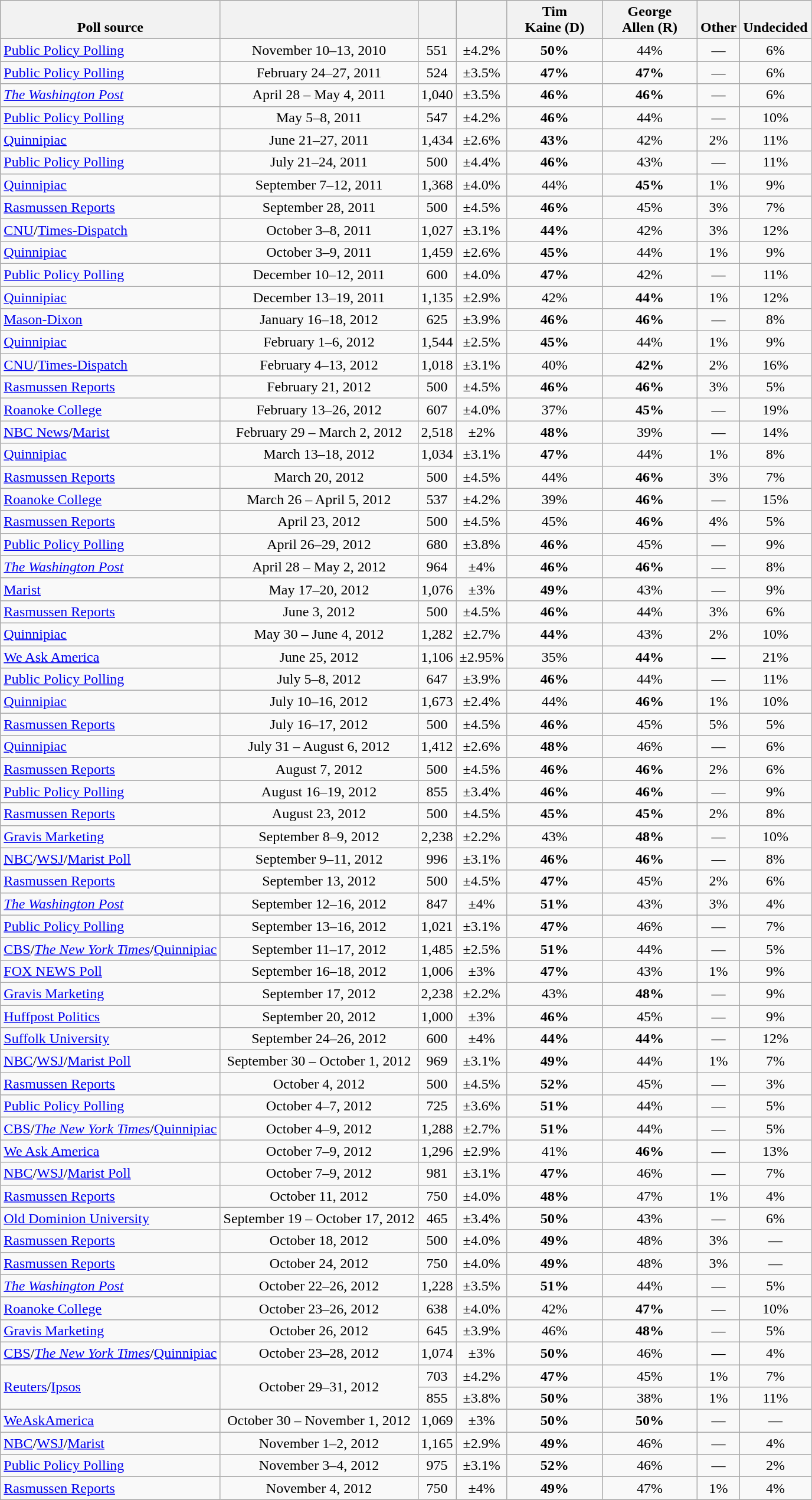<table class="wikitable" style="text-align:center">
<tr valign= bottom>
<th>Poll source</th>
<th></th>
<th></th>
<th></th>
<th style="width:100px;">Tim<br>Kaine (D)</th>
<th style="width:100px;">George<br>Allen (R)</th>
<th>Other</th>
<th>Undecided</th>
</tr>
<tr>
<td align=left><a href='#'>Public Policy Polling</a></td>
<td>November 10–13, 2010</td>
<td>551</td>
<td>±4.2%</td>
<td><strong>50%</strong></td>
<td>44%</td>
<td>—</td>
<td>6%</td>
</tr>
<tr>
<td align=left><a href='#'>Public Policy Polling</a></td>
<td>February 24–27, 2011</td>
<td>524</td>
<td>±3.5%</td>
<td><strong>47%</strong></td>
<td><strong>47%</strong></td>
<td>—</td>
<td>6%</td>
</tr>
<tr>
<td align=left><em><a href='#'>The Washington Post</a></em></td>
<td>April 28 – May 4, 2011</td>
<td>1,040</td>
<td>±3.5%</td>
<td><strong>46%</strong></td>
<td><strong>46%</strong></td>
<td>—</td>
<td>6%</td>
</tr>
<tr>
<td align=left><a href='#'>Public Policy Polling</a></td>
<td>May 5–8, 2011</td>
<td>547</td>
<td>±4.2%</td>
<td><strong>46%</strong></td>
<td>44%</td>
<td>—</td>
<td>10%</td>
</tr>
<tr>
<td align=left><a href='#'>Quinnipiac</a></td>
<td>June 21–27, 2011</td>
<td>1,434</td>
<td>±2.6%</td>
<td><strong>43%</strong></td>
<td>42%</td>
<td>2%</td>
<td>11%</td>
</tr>
<tr>
<td align=left><a href='#'>Public Policy Polling</a></td>
<td>July 21–24, 2011</td>
<td>500</td>
<td>±4.4%</td>
<td><strong>46%</strong></td>
<td>43%</td>
<td>—</td>
<td>11%</td>
</tr>
<tr>
<td align=left><a href='#'>Quinnipiac</a></td>
<td>September 7–12, 2011</td>
<td>1,368</td>
<td>±4.0%</td>
<td>44%</td>
<td><strong>45%</strong></td>
<td>1%</td>
<td>9%</td>
</tr>
<tr>
<td align=left><a href='#'>Rasmussen Reports</a></td>
<td>September 28, 2011</td>
<td>500</td>
<td>±4.5%</td>
<td><strong>46%</strong></td>
<td>45%</td>
<td>3%</td>
<td>7%</td>
</tr>
<tr>
<td align=left><a href='#'>CNU</a>/<a href='#'>Times-Dispatch</a></td>
<td>October 3–8, 2011</td>
<td>1,027</td>
<td>±3.1%</td>
<td><strong>44%</strong></td>
<td>42%</td>
<td>3%</td>
<td>12%</td>
</tr>
<tr>
<td align=left><a href='#'>Quinnipiac</a></td>
<td>October 3–9, 2011</td>
<td>1,459</td>
<td>±2.6%</td>
<td><strong>45%</strong></td>
<td>44%</td>
<td>1%</td>
<td>9%</td>
</tr>
<tr>
<td align=left><a href='#'>Public Policy Polling</a></td>
<td>December 10–12, 2011</td>
<td>600</td>
<td>±4.0%</td>
<td><strong>47%</strong></td>
<td>42%</td>
<td>—</td>
<td>11%</td>
</tr>
<tr>
<td align=left><a href='#'>Quinnipiac</a></td>
<td>December 13–19, 2011</td>
<td>1,135</td>
<td>±2.9%</td>
<td>42%</td>
<td><strong>44%</strong></td>
<td>1%</td>
<td>12%</td>
</tr>
<tr>
<td align=left><a href='#'>Mason-Dixon</a></td>
<td>January 16–18, 2012</td>
<td>625</td>
<td>±3.9%</td>
<td><strong>46%</strong></td>
<td><strong>46%</strong></td>
<td>—</td>
<td>8%</td>
</tr>
<tr>
<td align=left><a href='#'>Quinnipiac</a></td>
<td>February 1–6, 2012</td>
<td>1,544</td>
<td>±2.5%</td>
<td><strong>45%</strong></td>
<td>44%</td>
<td>1%</td>
<td>9%</td>
</tr>
<tr>
<td align=left><a href='#'>CNU</a>/<a href='#'>Times-Dispatch</a></td>
<td>February 4–13, 2012</td>
<td>1,018</td>
<td>±3.1%</td>
<td>40%</td>
<td><strong>42%</strong></td>
<td>2%</td>
<td>16%</td>
</tr>
<tr>
<td align=left><a href='#'>Rasmussen Reports</a></td>
<td>February 21, 2012</td>
<td>500</td>
<td>±4.5%</td>
<td><strong>46%</strong></td>
<td><strong>46%</strong></td>
<td>3%</td>
<td>5%</td>
</tr>
<tr>
<td align=left><a href='#'>Roanoke College</a></td>
<td>February 13–26, 2012</td>
<td>607</td>
<td>±4.0%</td>
<td>37%</td>
<td><strong>45%</strong></td>
<td>—</td>
<td>19%</td>
</tr>
<tr>
<td align=left><a href='#'>NBC News</a>/<a href='#'>Marist</a></td>
<td>February 29 – March 2, 2012</td>
<td>2,518</td>
<td>±2%</td>
<td><strong>48%</strong></td>
<td>39%</td>
<td>—</td>
<td>14%</td>
</tr>
<tr>
<td align=left><a href='#'>Quinnipiac</a></td>
<td>March 13–18, 2012</td>
<td>1,034</td>
<td>±3.1%</td>
<td><strong>47%</strong></td>
<td>44%</td>
<td>1%</td>
<td>8%</td>
</tr>
<tr>
<td align=left><a href='#'>Rasmussen Reports</a></td>
<td>March 20, 2012</td>
<td>500</td>
<td>±4.5%</td>
<td>44%</td>
<td><strong>46%</strong></td>
<td>3%</td>
<td>7%</td>
</tr>
<tr>
<td align=left><a href='#'>Roanoke College</a></td>
<td>March 26 – April 5, 2012</td>
<td>537</td>
<td>±4.2%</td>
<td>39%</td>
<td><strong>46%</strong></td>
<td>—</td>
<td>15%</td>
</tr>
<tr>
<td align=left><a href='#'>Rasmussen Reports</a></td>
<td>April 23, 2012</td>
<td>500</td>
<td>±4.5%</td>
<td>45%</td>
<td><strong>46%</strong></td>
<td>4%</td>
<td>5%</td>
</tr>
<tr>
<td align=left><a href='#'>Public Policy Polling</a></td>
<td>April 26–29, 2012</td>
<td>680</td>
<td>±3.8%</td>
<td><strong>46%</strong></td>
<td>45%</td>
<td>—</td>
<td>9%</td>
</tr>
<tr>
<td align=left><em><a href='#'>The Washington Post</a></em></td>
<td>April 28 – May 2, 2012</td>
<td>964</td>
<td>±4%</td>
<td><strong>46%</strong></td>
<td><strong>46%</strong></td>
<td>—</td>
<td>8%</td>
</tr>
<tr>
<td align=left><a href='#'>Marist</a></td>
<td>May 17–20, 2012</td>
<td>1,076</td>
<td>±3%</td>
<td><strong>49%</strong></td>
<td>43%</td>
<td>—</td>
<td>9%</td>
</tr>
<tr>
<td align=left><a href='#'>Rasmussen Reports</a></td>
<td>June 3, 2012</td>
<td>500</td>
<td>±4.5%</td>
<td><strong>46%</strong></td>
<td>44%</td>
<td>3%</td>
<td>6%</td>
</tr>
<tr>
<td align=left><a href='#'>Quinnipiac</a></td>
<td>May 30 – June 4, 2012</td>
<td>1,282</td>
<td>±2.7%</td>
<td><strong>44%</strong></td>
<td>43%</td>
<td>2%</td>
<td>10%</td>
</tr>
<tr>
<td align=left><a href='#'>We Ask America</a></td>
<td>June 25, 2012</td>
<td>1,106</td>
<td>±2.95%</td>
<td>35%</td>
<td><strong>44%</strong></td>
<td>—</td>
<td>21%</td>
</tr>
<tr>
<td align=left><a href='#'>Public Policy Polling</a></td>
<td>July 5–8, 2012</td>
<td>647</td>
<td>±3.9%</td>
<td><strong>46%</strong></td>
<td>44%</td>
<td>—</td>
<td>11%</td>
</tr>
<tr>
<td align=left><a href='#'>Quinnipiac</a></td>
<td>July 10–16, 2012</td>
<td>1,673</td>
<td>±2.4%</td>
<td>44%</td>
<td><strong>46%</strong></td>
<td>1%</td>
<td>10%</td>
</tr>
<tr>
<td align=left><a href='#'>Rasmussen Reports</a></td>
<td>July 16–17, 2012</td>
<td>500</td>
<td>±4.5%</td>
<td><strong>46%</strong></td>
<td>45%</td>
<td>5%</td>
<td>5%</td>
</tr>
<tr>
<td align=left><a href='#'>Quinnipiac</a></td>
<td>July 31 – August 6, 2012</td>
<td>1,412</td>
<td>±2.6%</td>
<td><strong>48%</strong></td>
<td>46%</td>
<td>—</td>
<td>6%</td>
</tr>
<tr>
<td align=left><a href='#'>Rasmussen Reports</a></td>
<td>August 7, 2012</td>
<td>500</td>
<td>±4.5%</td>
<td><strong>46%</strong></td>
<td><strong>46%</strong></td>
<td>2%</td>
<td>6%</td>
</tr>
<tr>
<td align=left><a href='#'>Public Policy Polling</a></td>
<td>August 16–19, 2012</td>
<td>855</td>
<td>±3.4%</td>
<td><strong>46%</strong></td>
<td><strong>46%</strong></td>
<td>—</td>
<td>9%</td>
</tr>
<tr>
<td align=left><a href='#'>Rasmussen Reports</a></td>
<td>August 23, 2012</td>
<td>500</td>
<td>±4.5%</td>
<td><strong>45%</strong></td>
<td><strong>45%</strong></td>
<td>2%</td>
<td>8%</td>
</tr>
<tr>
<td align=left><a href='#'>Gravis Marketing</a></td>
<td>September 8–9, 2012</td>
<td>2,238</td>
<td>±2.2%</td>
<td>43%</td>
<td><strong>48%</strong></td>
<td>—</td>
<td>10%</td>
</tr>
<tr>
<td align=left><a href='#'>NBC</a>/<a href='#'>WSJ</a>/<a href='#'>Marist Poll</a></td>
<td>September 9–11, 2012</td>
<td>996</td>
<td>±3.1%</td>
<td><strong>46%</strong></td>
<td><strong>46%</strong></td>
<td>—</td>
<td>8%</td>
</tr>
<tr>
<td align=left><a href='#'>Rasmussen Reports</a></td>
<td>September 13, 2012</td>
<td>500</td>
<td>±4.5%</td>
<td><strong>47%</strong></td>
<td>45%</td>
<td>2%</td>
<td>6%</td>
</tr>
<tr>
<td align=left><em><a href='#'>The Washington Post</a></em></td>
<td>September 12–16, 2012</td>
<td>847</td>
<td>±4%</td>
<td><strong>51%</strong></td>
<td>43%</td>
<td>3%</td>
<td>4%</td>
</tr>
<tr>
<td align=left><a href='#'>Public Policy Polling</a></td>
<td>September 13–16, 2012</td>
<td>1,021</td>
<td>±3.1%</td>
<td><strong>47%</strong></td>
<td>46%</td>
<td>—</td>
<td>7%</td>
</tr>
<tr>
<td align=left><a href='#'>CBS</a>/<em><a href='#'>The New York Times</a></em>/<a href='#'>Quinnipiac</a></td>
<td>September 11–17, 2012</td>
<td>1,485</td>
<td>±2.5%</td>
<td><strong>51%</strong></td>
<td>44%</td>
<td>—</td>
<td>5%</td>
</tr>
<tr>
<td align=left><a href='#'>FOX NEWS Poll</a></td>
<td>September 16–18, 2012</td>
<td>1,006</td>
<td>±3%</td>
<td><strong>47%</strong></td>
<td>43%</td>
<td>1%</td>
<td>9%</td>
</tr>
<tr>
<td align=left><a href='#'>Gravis Marketing</a></td>
<td>September 17, 2012</td>
<td>2,238</td>
<td>±2.2%</td>
<td>43%</td>
<td><strong>48%</strong></td>
<td>—</td>
<td>9%</td>
</tr>
<tr>
<td align=left><a href='#'>Huffpost Politics</a></td>
<td>September 20, 2012</td>
<td>1,000</td>
<td>±3%</td>
<td><strong>46%</strong></td>
<td>45%</td>
<td>—</td>
<td>9%</td>
</tr>
<tr>
<td align=left><a href='#'>Suffolk University</a></td>
<td>September 24–26, 2012</td>
<td>600</td>
<td>±4%</td>
<td><strong>44%</strong></td>
<td><strong>44%</strong></td>
<td>—</td>
<td>12%</td>
</tr>
<tr>
<td align=left><a href='#'>NBC</a>/<a href='#'>WSJ</a>/<a href='#'>Marist Poll</a></td>
<td>September 30 – October 1, 2012</td>
<td>969</td>
<td>±3.1%</td>
<td><strong>49%</strong></td>
<td>44%</td>
<td>1%</td>
<td>7%</td>
</tr>
<tr>
<td align=left><a href='#'>Rasmussen Reports</a></td>
<td>October 4, 2012</td>
<td>500</td>
<td>±4.5%</td>
<td><strong>52%</strong></td>
<td>45%</td>
<td>—</td>
<td>3%</td>
</tr>
<tr>
<td align=left><a href='#'>Public Policy Polling</a></td>
<td>October 4–7, 2012</td>
<td>725</td>
<td>±3.6%</td>
<td><strong>51%</strong></td>
<td>44%</td>
<td>—</td>
<td>5%</td>
</tr>
<tr>
<td align=left><a href='#'>CBS</a>/<em><a href='#'>The New York Times</a></em>/<a href='#'>Quinnipiac</a></td>
<td>October 4–9, 2012</td>
<td>1,288</td>
<td>±2.7%</td>
<td><strong>51%</strong></td>
<td>44%</td>
<td>—</td>
<td>5%</td>
</tr>
<tr>
<td align=left><a href='#'>We Ask America</a></td>
<td>October 7–9, 2012</td>
<td>1,296</td>
<td>±2.9%</td>
<td>41%</td>
<td><strong>46%</strong></td>
<td>—</td>
<td>13%</td>
</tr>
<tr>
<td align=left><a href='#'>NBC</a>/<a href='#'>WSJ</a>/<a href='#'>Marist Poll</a></td>
<td>October 7–9, 2012</td>
<td>981</td>
<td>±3.1%</td>
<td><strong>47%</strong></td>
<td>46%</td>
<td>—</td>
<td>7%</td>
</tr>
<tr>
<td align=left><a href='#'>Rasmussen Reports</a></td>
<td>October 11, 2012</td>
<td>750</td>
<td>±4.0%</td>
<td><strong>48%</strong></td>
<td>47%</td>
<td>1%</td>
<td>4%</td>
</tr>
<tr>
<td align=left><a href='#'>Old Dominion University</a></td>
<td>September 19 – October 17, 2012</td>
<td>465</td>
<td>±3.4%</td>
<td><strong>50%</strong></td>
<td>43%</td>
<td>—</td>
<td>6%</td>
</tr>
<tr>
<td align=left><a href='#'>Rasmussen Reports</a></td>
<td>October 18, 2012</td>
<td>500</td>
<td>±4.0%</td>
<td><strong>49%</strong></td>
<td>48%</td>
<td>3%</td>
<td>—</td>
</tr>
<tr>
<td align=left><a href='#'>Rasmussen Reports</a></td>
<td>October 24, 2012</td>
<td>750</td>
<td>±4.0%</td>
<td><strong>49%</strong></td>
<td>48%</td>
<td>3%</td>
<td>—</td>
</tr>
<tr>
<td align=left><em><a href='#'>The Washington Post</a></em></td>
<td>October 22–26, 2012</td>
<td>1,228</td>
<td>±3.5%</td>
<td><strong>51%</strong></td>
<td>44%</td>
<td>—</td>
<td>5%</td>
</tr>
<tr>
<td align=left><a href='#'>Roanoke College</a></td>
<td>October 23–26, 2012</td>
<td>638</td>
<td>±4.0%</td>
<td>42%</td>
<td><strong>47%</strong></td>
<td>—</td>
<td>10%</td>
</tr>
<tr>
<td align=left><a href='#'>Gravis Marketing</a></td>
<td>October 26, 2012</td>
<td>645</td>
<td>±3.9%</td>
<td>46%</td>
<td><strong>48%</strong></td>
<td>—</td>
<td>5%</td>
</tr>
<tr>
<td align=left><a href='#'>CBS</a>/<em><a href='#'>The New York Times</a></em>/<a href='#'>Quinnipiac</a></td>
<td>October 23–28, 2012</td>
<td>1,074</td>
<td>±3%</td>
<td><strong>50%</strong></td>
<td>46%</td>
<td>—</td>
<td>4%</td>
</tr>
<tr>
<td align=left rowspan=2><a href='#'>Reuters</a>/<a href='#'>Ipsos</a></td>
<td rowspan=2>October 29–31, 2012</td>
<td>703</td>
<td>±4.2%</td>
<td><strong>47%</strong></td>
<td>45%</td>
<td>1%</td>
<td>7%</td>
</tr>
<tr>
<td>855</td>
<td>±3.8%</td>
<td><strong>50%</strong></td>
<td>38%</td>
<td>1%</td>
<td>11%</td>
</tr>
<tr>
<td align=left><a href='#'>WeAskAmerica</a></td>
<td>October 30 – November 1, 2012</td>
<td>1,069</td>
<td>±3%</td>
<td><strong>50%</strong></td>
<td><strong>50%</strong></td>
<td>—</td>
<td>—</td>
</tr>
<tr>
<td align=left><a href='#'>NBC</a>/<a href='#'>WSJ</a>/<a href='#'>Marist</a></td>
<td>November 1–2, 2012</td>
<td>1,165</td>
<td>±2.9%</td>
<td><strong>49%</strong></td>
<td>46%</td>
<td>—</td>
<td>4%</td>
</tr>
<tr>
<td align=left><a href='#'>Public Policy Polling</a></td>
<td>November 3–4, 2012</td>
<td>975</td>
<td>±3.1%</td>
<td><strong>52%</strong></td>
<td>46%</td>
<td>—</td>
<td>2%</td>
</tr>
<tr>
<td align=left><a href='#'>Rasmussen Reports</a></td>
<td>November 4, 2012</td>
<td>750</td>
<td>±4%</td>
<td><strong>49%</strong></td>
<td>47%</td>
<td>1%</td>
<td>4%</td>
</tr>
</table>
